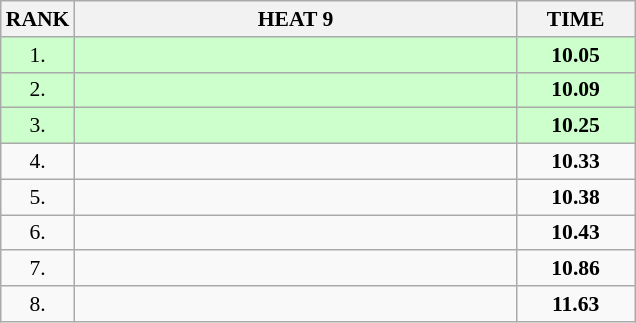<table class="wikitable" style="border-collapse: collapse; font-size: 90%;">
<tr>
<th>RANK</th>
<th style="width: 20em">HEAT 9</th>
<th style="width: 5em">TIME</th>
</tr>
<tr style="background:#ccffcc;">
<td align="center">1.</td>
<td></td>
<td align="center"><strong>10.05</strong></td>
</tr>
<tr style="background:#ccffcc;">
<td align="center">2.</td>
<td></td>
<td align="center"><strong>10.09</strong></td>
</tr>
<tr style="background:#ccffcc;">
<td align="center">3.</td>
<td></td>
<td align="center"><strong>10.25</strong></td>
</tr>
<tr>
<td align="center">4.</td>
<td></td>
<td align="center"><strong>10.33</strong></td>
</tr>
<tr>
<td align="center">5.</td>
<td></td>
<td align="center"><strong>10.38</strong></td>
</tr>
<tr>
<td align="center">6.</td>
<td></td>
<td align="center"><strong>10.43</strong></td>
</tr>
<tr>
<td align="center">7.</td>
<td></td>
<td align="center"><strong>10.86</strong></td>
</tr>
<tr>
<td align="center">8.</td>
<td></td>
<td align="center"><strong>11.63</strong></td>
</tr>
</table>
